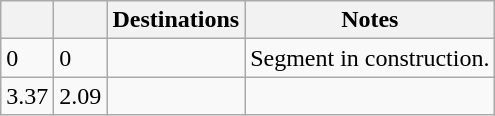<table class="wikitable">
<tr>
<th scope="col"></th>
<th scope="col"></th>
<th scope="col">Destinations</th>
<th scope="col">Notes</th>
</tr>
<tr>
<td>0</td>
<td>0</td>
<td></td>
<td>Segment in construction.</td>
</tr>
<tr>
<td>3.37</td>
<td>2.09</td>
<td></td>
<td></td>
</tr>
</table>
